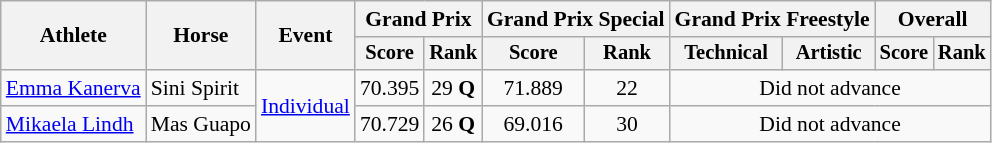<table class=wikitable style="font-size:90%">
<tr>
<th rowspan="2">Athlete</th>
<th rowspan="2">Horse</th>
<th rowspan="2">Event</th>
<th colspan="2">Grand Prix</th>
<th colspan="2">Grand Prix Special</th>
<th colspan="2">Grand Prix Freestyle</th>
<th colspan="2">Overall</th>
</tr>
<tr style="font-size:95%">
<th>Score</th>
<th>Rank</th>
<th>Score</th>
<th>Rank</th>
<th>Technical</th>
<th>Artistic</th>
<th>Score</th>
<th>Rank</th>
</tr>
<tr align=center>
<td align=left><a href='#'>Emma Kanerva</a></td>
<td align=left>Sini Spirit</td>
<td align=left rowspan=2><a href='#'>Individual</a></td>
<td>70.395</td>
<td>29 <strong>Q</strong></td>
<td>71.889</td>
<td>22</td>
<td colspan=4>Did not advance</td>
</tr>
<tr align=center>
<td align=left><a href='#'>Mikaela Lindh</a></td>
<td align=left>Mas Guapo</td>
<td>70.729</td>
<td>26 <strong>Q</strong></td>
<td>69.016</td>
<td>30</td>
<td colspan=4>Did not advance</td>
</tr>
</table>
